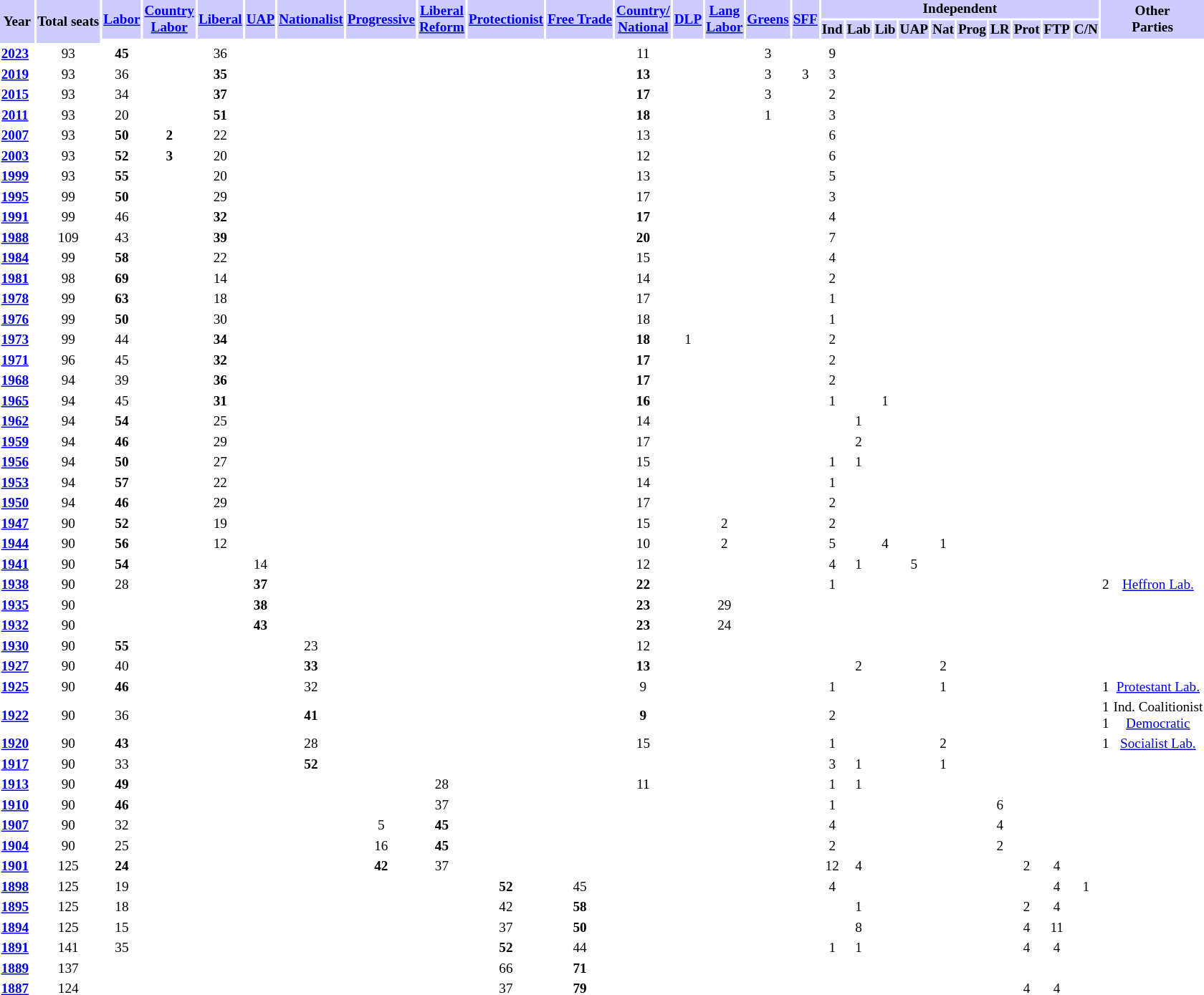<table class="toccolours" style="margin:0 auto; clear:both; font-size:80%; text-align:center;">
<tr style="background:#ccf">
<th colspan="2" rowspan="3">Year</th>
<th rowspan="3">Total seats</th>
<th rowspan="2"><a href='#'>Labor</a></th>
<th rowspan="2"><a href='#'>Country<br>Labor</a></th>
<th rowspan="2"><a href='#'>Liberal</a></th>
<th rowspan="2"><a href='#'>UAP</a></th>
<th rowspan="2"><a href='#'>Nationalist</a></th>
<th rowspan="2"><a href='#'>Progressive</a></th>
<th rowspan="2"><a href='#'>Liberal<br>Reform</a> </th>
<th rowspan="2"><a href='#'>Protectionist</a> </th>
<th rowspan="2"><a href='#'>Free Trade</a></th>
<th rowspan="2"><a href='#'>Country/<br>National</a> </th>
<th rowspan="2"><a href='#'>DLP</a></th>
<th rowspan="2"><a href='#'>Lang<br>Labor</a></th>
<th rowspan="2"><a href='#'>Greens</a></th>
<th rowspan="2"><a href='#'>SFF</a></th>
<th colspan="10">Independent</th>
<th rowspan="2" colspan="2">Other<br>Parties</th>
</tr>
<tr style="background:#ccf">
<th>Ind</th>
<th>Lab</th>
<th>Lib</th>
<th>UAP</th>
<th>Nat</th>
<th>Prog</th>
<th>LR</th>
<th>Prot</th>
<th>FTP</th>
<th>C/N</th>
</tr>
<tr>
<td></td>
<td></td>
<td></td>
<td></td>
<td></td>
<td></td>
<td></td>
<td></td>
<td></td>
<td></td>
<td></td>
<td></td>
<td></td>
<td></td>
<td></td>
<td></td>
</tr>
<tr>
<th><a href='#'>2023</a></th>
<td></td>
<td>93</td>
<td><strong>45</strong></td>
<td></td>
<td>36</td>
<td></td>
<td></td>
<td></td>
<td></td>
<td></td>
<td></td>
<td>11</td>
<td></td>
<td></td>
<td>3</td>
<td></td>
<td>9</td>
<td></td>
<td></td>
<td></td>
<td></td>
<td></td>
<td></td>
<td></td>
<td></td>
<td></td>
<td></td>
<td></td>
</tr>
<tr>
<th><a href='#'>2019</a></th>
<td></td>
<td>93</td>
<td>36</td>
<td></td>
<td><strong>35</strong></td>
<td></td>
<td></td>
<td></td>
<td></td>
<td></td>
<td></td>
<td><strong>13</strong></td>
<td></td>
<td></td>
<td>3</td>
<td>3</td>
<td>3</td>
<td></td>
<td></td>
<td></td>
<td></td>
<td></td>
<td></td>
<td></td>
<td></td>
<td></td>
<td></td>
<td></td>
</tr>
<tr>
<th><a href='#'>2015</a></th>
<td></td>
<td>93</td>
<td>34</td>
<td></td>
<td><strong>37</strong></td>
<td></td>
<td></td>
<td></td>
<td></td>
<td></td>
<td></td>
<td><strong>17</strong></td>
<td></td>
<td></td>
<td>3</td>
<td></td>
<td>2</td>
<td></td>
<td></td>
<td></td>
<td></td>
<td></td>
<td></td>
<td></td>
<td></td>
<td></td>
<td></td>
<td></td>
</tr>
<tr>
<th><a href='#'>2011</a></th>
<td></td>
<td>93</td>
<td>20</td>
<td></td>
<td><strong>51</strong></td>
<td></td>
<td></td>
<td></td>
<td></td>
<td></td>
<td></td>
<td><strong>18</strong></td>
<td></td>
<td></td>
<td>1</td>
<td></td>
<td>3</td>
<td></td>
<td></td>
<td></td>
<td></td>
<td></td>
<td></td>
<td></td>
<td></td>
<td></td>
<td></td>
<td></td>
</tr>
<tr>
<th><a href='#'>2007</a></th>
<td></td>
<td>93</td>
<td><strong>50</strong></td>
<td><strong>2</strong></td>
<td>22</td>
<td></td>
<td></td>
<td></td>
<td></td>
<td></td>
<td></td>
<td>13</td>
<td></td>
<td></td>
<td></td>
<td></td>
<td>6</td>
<td></td>
<td></td>
<td></td>
<td></td>
<td></td>
<td></td>
<td></td>
<td></td>
<td></td>
<td></td>
<td></td>
</tr>
<tr>
<th><a href='#'>2003</a></th>
<td></td>
<td>93</td>
<td><strong>52</strong></td>
<td><strong>3</strong></td>
<td>20</td>
<td></td>
<td></td>
<td></td>
<td></td>
<td></td>
<td></td>
<td>12</td>
<td></td>
<td></td>
<td></td>
<td></td>
<td>6</td>
<td></td>
<td></td>
<td></td>
<td></td>
<td></td>
<td></td>
<td></td>
<td></td>
<td></td>
<td></td>
<td></td>
</tr>
<tr>
<th><a href='#'>1999</a></th>
<td></td>
<td>93</td>
<td><strong>55</strong></td>
<td></td>
<td>20</td>
<td></td>
<td></td>
<td></td>
<td></td>
<td></td>
<td></td>
<td>13</td>
<td></td>
<td></td>
<td></td>
<td></td>
<td>5</td>
<td></td>
<td></td>
<td></td>
<td></td>
<td></td>
<td></td>
<td></td>
<td></td>
<td></td>
<td></td>
<td></td>
</tr>
<tr>
<th><a href='#'>1995</a></th>
<td></td>
<td>99</td>
<td><strong>50</strong></td>
<td></td>
<td>29</td>
<td></td>
<td></td>
<td></td>
<td></td>
<td></td>
<td></td>
<td>17</td>
<td></td>
<td></td>
<td></td>
<td></td>
<td>3</td>
<td></td>
<td></td>
<td></td>
<td></td>
<td></td>
<td></td>
<td></td>
<td></td>
<td></td>
<td></td>
<td></td>
</tr>
<tr>
<th><a href='#'>1991</a></th>
<td></td>
<td>99</td>
<td>46</td>
<td></td>
<td><strong>32</strong></td>
<td></td>
<td></td>
<td></td>
<td></td>
<td></td>
<td></td>
<td><strong>17</strong></td>
<td></td>
<td></td>
<td></td>
<td></td>
<td>4</td>
<td></td>
<td></td>
<td></td>
<td></td>
<td></td>
<td></td>
<td></td>
<td></td>
<td></td>
<td></td>
<td></td>
</tr>
<tr>
<th><a href='#'>1988</a></th>
<td></td>
<td>109</td>
<td>43</td>
<td></td>
<td><strong>39</strong></td>
<td></td>
<td></td>
<td></td>
<td></td>
<td></td>
<td></td>
<td><strong>20</strong></td>
<td></td>
<td></td>
<td></td>
<td></td>
<td>7</td>
<td></td>
<td></td>
<td></td>
<td></td>
<td></td>
<td></td>
<td></td>
<td></td>
<td></td>
<td></td>
<td></td>
</tr>
<tr>
<th><a href='#'>1984</a></th>
<td></td>
<td>99</td>
<td><strong>58</strong></td>
<td></td>
<td>22</td>
<td></td>
<td></td>
<td></td>
<td></td>
<td></td>
<td></td>
<td>15</td>
<td></td>
<td></td>
<td></td>
<td></td>
<td>4</td>
<td></td>
<td></td>
<td></td>
<td></td>
<td></td>
<td></td>
<td></td>
<td></td>
<td></td>
<td></td>
<td></td>
</tr>
<tr>
<th><a href='#'>1981</a></th>
<td></td>
<td>98</td>
<td><strong>69</strong></td>
<td></td>
<td>14</td>
<td></td>
<td></td>
<td></td>
<td></td>
<td></td>
<td></td>
<td>14</td>
<td></td>
<td></td>
<td></td>
<td></td>
<td>2</td>
<td></td>
<td></td>
<td></td>
<td></td>
<td></td>
<td></td>
<td></td>
<td></td>
<td></td>
<td></td>
<td></td>
</tr>
<tr>
<th><a href='#'>1978</a></th>
<td></td>
<td>99</td>
<td><strong>63</strong></td>
<td></td>
<td>18</td>
<td></td>
<td></td>
<td></td>
<td></td>
<td></td>
<td></td>
<td>17</td>
<td></td>
<td></td>
<td></td>
<td></td>
<td>1</td>
<td></td>
<td></td>
<td></td>
<td></td>
<td></td>
<td></td>
<td></td>
<td></td>
<td></td>
<td></td>
<td></td>
</tr>
<tr>
<th><a href='#'>1976</a></th>
<td></td>
<td>99</td>
<td><strong>50</strong></td>
<td></td>
<td>30</td>
<td></td>
<td></td>
<td></td>
<td></td>
<td></td>
<td></td>
<td>18</td>
<td></td>
<td></td>
<td></td>
<td></td>
<td>1</td>
<td></td>
<td></td>
<td></td>
<td></td>
<td></td>
<td></td>
<td></td>
<td></td>
<td></td>
<td></td>
<td></td>
</tr>
<tr>
<th><a href='#'>1973</a></th>
<td></td>
<td>99</td>
<td>44</td>
<td></td>
<td><strong>34</strong></td>
<td></td>
<td></td>
<td></td>
<td></td>
<td></td>
<td></td>
<td><strong>18</strong></td>
<td>1</td>
<td></td>
<td></td>
<td></td>
<td>2</td>
<td></td>
<td></td>
<td></td>
<td></td>
<td></td>
<td></td>
<td></td>
<td></td>
<td></td>
<td></td>
<td></td>
</tr>
<tr>
<th><a href='#'>1971</a></th>
<td></td>
<td>96</td>
<td>45</td>
<td></td>
<td><strong>32</strong></td>
<td></td>
<td></td>
<td></td>
<td></td>
<td></td>
<td></td>
<td><strong>17</strong></td>
<td></td>
<td></td>
<td></td>
<td></td>
<td>2</td>
<td></td>
<td></td>
<td></td>
<td></td>
<td></td>
<td></td>
<td></td>
<td></td>
<td></td>
<td></td>
<td></td>
</tr>
<tr>
<th><a href='#'>1968</a></th>
<td></td>
<td>94</td>
<td>39</td>
<td></td>
<td><strong>36</strong></td>
<td></td>
<td></td>
<td></td>
<td></td>
<td></td>
<td></td>
<td><strong>17</strong></td>
<td></td>
<td></td>
<td></td>
<td></td>
<td>2</td>
<td></td>
<td></td>
<td></td>
<td></td>
<td></td>
<td></td>
<td></td>
<td></td>
<td></td>
<td></td>
</tr>
<tr>
<th><a href='#'>1965</a></th>
<td></td>
<td>94</td>
<td>45</td>
<td></td>
<td><strong>31</strong></td>
<td></td>
<td></td>
<td></td>
<td></td>
<td></td>
<td></td>
<td><strong>16</strong></td>
<td></td>
<td></td>
<td></td>
<td></td>
<td>1</td>
<td></td>
<td>1</td>
<td></td>
<td></td>
<td></td>
<td></td>
<td></td>
<td></td>
<td></td>
<td></td>
<td></td>
</tr>
<tr>
<th><a href='#'>1962</a></th>
<td></td>
<td>94</td>
<td><strong>54</strong></td>
<td></td>
<td>25</td>
<td></td>
<td></td>
<td></td>
<td></td>
<td></td>
<td></td>
<td>14</td>
<td></td>
<td></td>
<td></td>
<td></td>
<td></td>
<td>1</td>
<td></td>
<td></td>
<td></td>
<td></td>
<td></td>
<td></td>
<td></td>
<td></td>
<td></td>
</tr>
<tr>
<th><a href='#'>1959</a></th>
<td></td>
<td>94</td>
<td><strong>46</strong></td>
<td></td>
<td>29</td>
<td></td>
<td></td>
<td></td>
<td></td>
<td></td>
<td></td>
<td>17</td>
<td></td>
<td></td>
<td></td>
<td></td>
<td></td>
<td>2</td>
<td></td>
<td></td>
<td></td>
<td></td>
<td></td>
<td></td>
<td></td>
<td></td>
<td></td>
<td></td>
</tr>
<tr>
<th><a href='#'>1956</a></th>
<td></td>
<td>94</td>
<td><strong>50</strong></td>
<td></td>
<td>27</td>
<td></td>
<td></td>
<td></td>
<td></td>
<td></td>
<td></td>
<td>15</td>
<td></td>
<td></td>
<td></td>
<td></td>
<td>1</td>
<td>1</td>
<td></td>
<td></td>
<td></td>
<td></td>
<td></td>
<td></td>
<td></td>
<td></td>
<td></td>
<td></td>
</tr>
<tr>
<th><a href='#'>1953</a></th>
<td></td>
<td>94</td>
<td><strong>57</strong></td>
<td></td>
<td>22</td>
<td></td>
<td></td>
<td></td>
<td></td>
<td></td>
<td></td>
<td>14</td>
<td></td>
<td></td>
<td></td>
<td></td>
<td>1</td>
<td></td>
<td></td>
<td></td>
<td></td>
<td></td>
<td></td>
<td></td>
<td></td>
<td></td>
</tr>
<tr>
<th><a href='#'>1950</a></th>
<td></td>
<td>94</td>
<td><strong>46</strong></td>
<td></td>
<td>29</td>
<td></td>
<td></td>
<td></td>
<td></td>
<td></td>
<td></td>
<td>17</td>
<td></td>
<td></td>
<td></td>
<td></td>
<td>2</td>
<td></td>
<td></td>
<td></td>
<td></td>
<td></td>
<td></td>
<td></td>
<td></td>
<td></td>
<td></td>
</tr>
<tr>
<th><a href='#'>1947</a></th>
<td></td>
<td>90</td>
<td><strong>52</strong></td>
<td></td>
<td>19</td>
<td></td>
<td></td>
<td></td>
<td></td>
<td></td>
<td></td>
<td>15</td>
<td></td>
<td>2</td>
<td></td>
<td></td>
<td>2</td>
<td></td>
<td></td>
<td></td>
<td></td>
<td></td>
<td></td>
<td></td>
<td></td>
<td></td>
<td></td>
</tr>
<tr>
<th><a href='#'>1944</a></th>
<td></td>
<td>90</td>
<td><strong>56</strong></td>
<td></td>
<td>12</td>
<td></td>
<td></td>
<td></td>
<td></td>
<td></td>
<td></td>
<td>10</td>
<td></td>
<td>2</td>
<td></td>
<td></td>
<td>5</td>
<td></td>
<td>4</td>
<td></td>
<td>1</td>
<td></td>
<td></td>
<td></td>
<td></td>
<td></td>
<td></td>
<td></td>
</tr>
<tr>
<th><a href='#'>1941</a></th>
<td></td>
<td>90</td>
<td><strong>54</strong></td>
<td></td>
<td></td>
<td>14</td>
<td></td>
<td></td>
<td></td>
<td></td>
<td></td>
<td>12</td>
<td></td>
<td></td>
<td></td>
<td></td>
<td>4</td>
<td>1</td>
<td></td>
<td>5</td>
<td></td>
<td></td>
<td></td>
<td></td>
<td></td>
<td></td>
<td></td>
<td></td>
</tr>
<tr>
<th><a href='#'>1938</a></th>
<td></td>
<td>90</td>
<td>28</td>
<td></td>
<td></td>
<td><strong>37</strong></td>
<td></td>
<td></td>
<td></td>
<td></td>
<td></td>
<td><strong>22</strong></td>
<td></td>
<td></td>
<td></td>
<td></td>
<td>1</td>
<td></td>
<td></td>
<td></td>
<td></td>
<td></td>
<td></td>
<td></td>
<td></td>
<td></td>
<td>2</td>
<td><a href='#'>Heffron Lab.</a></td>
</tr>
<tr>
<th><a href='#'>1935</a></th>
<td></td>
<td>90</td>
<td></td>
<td></td>
<td></td>
<td><strong>38</strong></td>
<td></td>
<td></td>
<td></td>
<td></td>
<td></td>
<td><strong>23</strong></td>
<td></td>
<td>29</td>
<td></td>
<td></td>
<td></td>
<td></td>
<td></td>
<td></td>
<td></td>
<td></td>
<td></td>
<td></td>
<td></td>
<td></td>
<td></td>
</tr>
<tr>
<th><a href='#'>1932</a></th>
<td></td>
<td>90</td>
<td></td>
<td></td>
<td></td>
<td><strong>43</strong></td>
<td></td>
<td></td>
<td></td>
<td></td>
<td></td>
<td><strong>23</strong></td>
<td></td>
<td>24</td>
<td></td>
<td></td>
<td></td>
<td></td>
<td></td>
<td></td>
<td></td>
<td></td>
<td></td>
<td></td>
<td></td>
<td></td>
<td></td>
</tr>
<tr>
<th><a href='#'>1930</a></th>
<td></td>
<td>90</td>
<td><strong>55</strong></td>
<td></td>
<td></td>
<td></td>
<td>23</td>
<td></td>
<td></td>
<td></td>
<td></td>
<td>12</td>
<td></td>
<td></td>
<td></td>
<td></td>
<td></td>
<td></td>
<td></td>
<td></td>
<td></td>
<td></td>
<td></td>
<td></td>
<td></td>
<td></td>
<td></td>
<td></td>
</tr>
<tr>
<th><a href='#'>1927</a></th>
<td></td>
<td>90</td>
<td>40</td>
<td></td>
<td></td>
<td></td>
<td><strong>33</strong></td>
<td></td>
<td></td>
<td></td>
<td></td>
<td><strong>13</strong></td>
<td></td>
<td></td>
<td></td>
<td></td>
<td></td>
<td>2</td>
<td></td>
<td></td>
<td>2</td>
<td></td>
<td></td>
<td></td>
<td></td>
<td></td>
<td></td>
<td></td>
</tr>
<tr>
<th><a href='#'>1925</a></th>
<td></td>
<td>90</td>
<td><strong>46</strong></td>
<td></td>
<td></td>
<td></td>
<td>32</td>
<td></td>
<td></td>
<td></td>
<td></td>
<td>9</td>
<td></td>
<td></td>
<td></td>
<td></td>
<td>1</td>
<td></td>
<td></td>
<td></td>
<td>1</td>
<td></td>
<td></td>
<td></td>
<td></td>
<td></td>
<td>1</td>
<td><a href='#'>Protestant Lab.</a></td>
</tr>
<tr>
<th><a href='#'>1922</a></th>
<td></td>
<td>90</td>
<td>36</td>
<td></td>
<td></td>
<td></td>
<td><strong>41</strong></td>
<td></td>
<td></td>
<td></td>
<td></td>
<td><strong>9</strong></td>
<td></td>
<td></td>
<td></td>
<td></td>
<td>2</td>
<td></td>
<td></td>
<td></td>
<td></td>
<td></td>
<td></td>
<td></td>
<td></td>
<td></td>
<td>1<br>1</td>
<td>Ind. Coalitionist<br><a href='#'>Democratic</a></td>
</tr>
<tr>
<th><a href='#'>1920</a></th>
<td></td>
<td>90</td>
<td><strong>43</strong></td>
<td></td>
<td></td>
<td></td>
<td>28</td>
<td></td>
<td></td>
<td></td>
<td></td>
<td>15</td>
<td></td>
<td></td>
<td></td>
<td></td>
<td>1</td>
<td></td>
<td></td>
<td></td>
<td>2</td>
<td></td>
<td></td>
<td></td>
<td></td>
<td></td>
<td>1</td>
<td><a href='#'>Socialist Lab.</a></td>
</tr>
<tr>
<th><a href='#'>1917</a></th>
<td></td>
<td>90</td>
<td>33</td>
<td></td>
<td></td>
<td></td>
<td><strong>52</strong></td>
<td></td>
<td></td>
<td></td>
<td></td>
<td></td>
<td></td>
<td></td>
<td></td>
<td></td>
<td>3</td>
<td>1</td>
<td></td>
<td></td>
<td>1</td>
<td></td>
<td></td>
<td></td>
<td></td>
<td></td>
<td></td>
<td></td>
</tr>
<tr>
<th><a href='#'>1913</a></th>
<td></td>
<td>90</td>
<td><strong>49</strong></td>
<td></td>
<td></td>
<td></td>
<td></td>
<td></td>
<td>28</td>
<td></td>
<td></td>
<td>11</td>
<td></td>
<td></td>
<td></td>
<td></td>
<td>1</td>
<td>1</td>
<td></td>
<td></td>
<td></td>
<td></td>
<td></td>
<td></td>
<td></td>
<td></td>
<td></td>
<td></td>
</tr>
<tr>
<th><a href='#'>1910</a></th>
<td></td>
<td>90</td>
<td><strong>46</strong></td>
<td></td>
<td></td>
<td></td>
<td></td>
<td></td>
<td>37</td>
<td></td>
<td></td>
<td></td>
<td></td>
<td></td>
<td></td>
<td></td>
<td>1</td>
<td></td>
<td></td>
<td></td>
<td></td>
<td></td>
<td>6</td>
<td></td>
<td></td>
<td></td>
<td></td>
<td></td>
</tr>
<tr>
<th><a href='#'>1907</a></th>
<td></td>
<td>90</td>
<td>32</td>
<td></td>
<td></td>
<td></td>
<td></td>
<td>5</td>
<td><strong>45</strong></td>
<td></td>
<td></td>
<td></td>
<td></td>
<td></td>
<td></td>
<td></td>
<td>4</td>
<td></td>
<td></td>
<td></td>
<td></td>
<td></td>
<td>4</td>
<td></td>
<td></td>
<td></td>
<td></td>
<td></td>
</tr>
<tr>
<th><a href='#'>1904</a></th>
<td></td>
<td>90</td>
<td>25</td>
<td></td>
<td></td>
<td></td>
<td></td>
<td>16</td>
<td><strong>45</strong></td>
<td></td>
<td></td>
<td></td>
<td></td>
<td></td>
<td></td>
<td></td>
<td>2</td>
<td></td>
<td></td>
<td></td>
<td></td>
<td></td>
<td>2</td>
<td></td>
<td></td>
<td></td>
<td></td>
<td></td>
</tr>
<tr>
<th><a href='#'>1901</a></th>
<td></td>
<td>125</td>
<td><strong>24</strong></td>
<td></td>
<td></td>
<td></td>
<td></td>
<td><strong>42</strong></td>
<td>37</td>
<td></td>
<td></td>
<td></td>
<td></td>
<td></td>
<td></td>
<td></td>
<td>12</td>
<td>4</td>
<td></td>
<td></td>
<td></td>
<td></td>
<td></td>
<td>2</td>
<td>4</td>
<td></td>
<td></td>
<td></td>
<td></td>
<td></td>
</tr>
<tr>
<th><a href='#'>1898</a></th>
<td></td>
<td>125</td>
<td>19</td>
<td></td>
<td></td>
<td></td>
<td></td>
<td></td>
<td></td>
<td><strong>52</strong></td>
<td>45</td>
<td></td>
<td></td>
<td></td>
<td></td>
<td></td>
<td>4</td>
<td></td>
<td></td>
<td></td>
<td></td>
<td></td>
<td></td>
<td></td>
<td>4</td>
<td>1</td>
<td></td>
<td></td>
<td></td>
</tr>
<tr>
<th><a href='#'>1895</a></th>
<td></td>
<td>125</td>
<td>18</td>
<td></td>
<td></td>
<td></td>
<td></td>
<td></td>
<td></td>
<td>42</td>
<td><strong>58</strong></td>
<td></td>
<td></td>
<td></td>
<td></td>
<td></td>
<td></td>
<td>1</td>
<td></td>
<td></td>
<td></td>
<td></td>
<td></td>
<td>2</td>
<td>4</td>
<td></td>
<td></td>
<td></td>
</tr>
<tr>
<th><a href='#'>1894</a></th>
<td></td>
<td>125</td>
<td>15</td>
<td></td>
<td></td>
<td></td>
<td></td>
<td></td>
<td></td>
<td>37</td>
<td><strong>50</strong></td>
<td></td>
<td></td>
<td></td>
<td></td>
<td></td>
<td></td>
<td>8</td>
<td></td>
<td></td>
<td></td>
<td></td>
<td></td>
<td>4</td>
<td>11</td>
<td></td>
<td></td>
<td></td>
</tr>
<tr>
<th><a href='#'>1891</a></th>
<td></td>
<td>141</td>
<td>35</td>
<td></td>
<td></td>
<td></td>
<td></td>
<td></td>
<td></td>
<td><strong>52</strong></td>
<td>44</td>
<td></td>
<td></td>
<td></td>
<td></td>
<td></td>
<td>1</td>
<td>1</td>
<td></td>
<td></td>
<td></td>
<td></td>
<td></td>
<td>4</td>
<td>4</td>
<td></td>
<td></td>
<td></td>
</tr>
<tr>
<th><a href='#'>1889</a></th>
<td></td>
<td>137</td>
<td></td>
<td></td>
<td></td>
<td></td>
<td></td>
<td></td>
<td></td>
<td>66</td>
<td><strong>71</strong></td>
<td></td>
<td></td>
<td></td>
<td></td>
<td></td>
<td></td>
<td></td>
<td></td>
<td></td>
<td></td>
<td></td>
<td></td>
<td></td>
<td></td>
<td></td>
<td></td>
</tr>
<tr>
<th><a href='#'>1887</a></th>
<td></td>
<td>124</td>
<td></td>
<td></td>
<td></td>
<td></td>
<td></td>
<td></td>
<td></td>
<td>37</td>
<td><strong>79</strong></td>
<td></td>
<td></td>
<td></td>
<td></td>
<td></td>
<td></td>
<td></td>
<td></td>
<td></td>
<td></td>
<td></td>
<td></td>
<td>4</td>
<td>4</td>
<td></td>
<td></td>
<td></td>
</tr>
</table>
